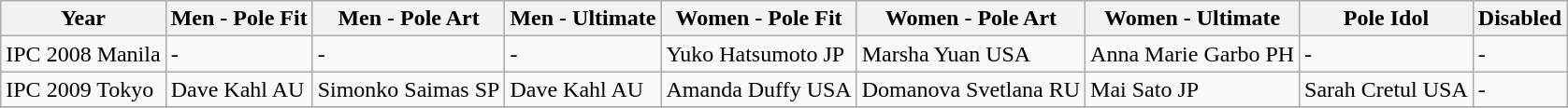<table class="wikitable">
<tr>
<th>Year</th>
<th>Men - Pole Fit</th>
<th>Men - Pole Art</th>
<th>Men - Ultimate</th>
<th>Women - Pole Fit</th>
<th>Women - Pole Art</th>
<th>Women - Ultimate</th>
<th>Pole Idol</th>
<th>Disabled</th>
</tr>
<tr>
<td>IPC 2008 Manila</td>
<td>-</td>
<td>-</td>
<td>-</td>
<td>Yuko Hatsumoto JP</td>
<td>Marsha Yuan USA</td>
<td>Anna Marie Garbo PH</td>
<td>-</td>
<td>-</td>
</tr>
<tr>
<td>IPC 2009 Tokyo</td>
<td>Dave Kahl  AU</td>
<td>Simonko Saimas  SP</td>
<td>Dave Kahl AU</td>
<td>Amanda Duffy USA</td>
<td>Domanova Svetlana  RU</td>
<td>Mai Sato  JP</td>
<td>Sarah Cretul USA</td>
<td>-</td>
</tr>
<tr>
</tr>
</table>
